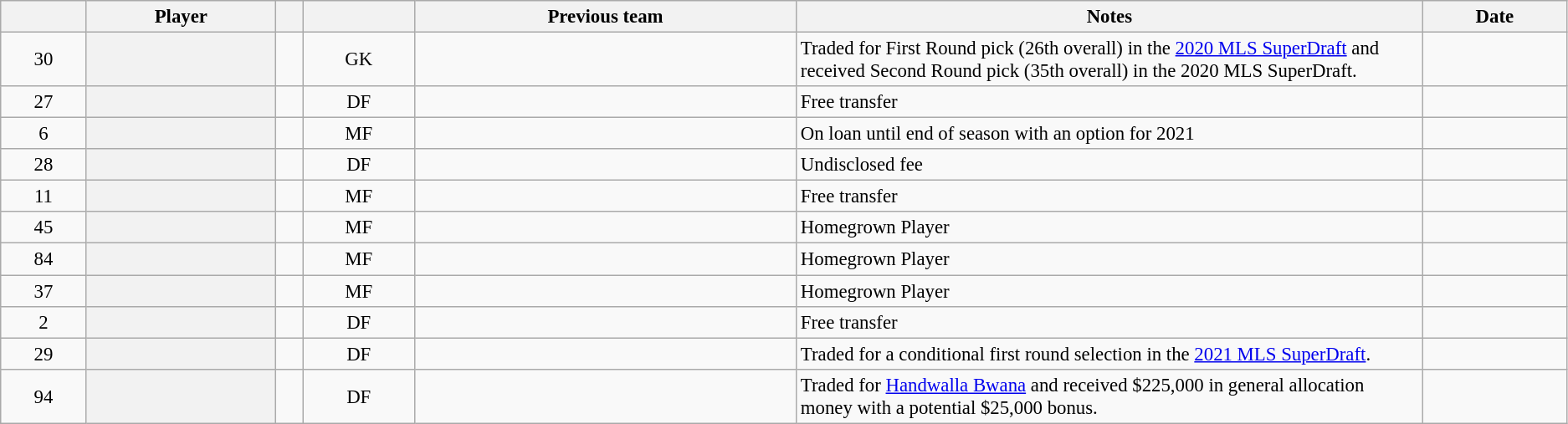<table class="wikitable plainrowheaders sortable" style="font-size:95%; text-align:left">
<tr>
<th scope=col></th>
<th scope=col>Player</th>
<th scope=col></th>
<th scope=col></th>
<th scope=col>Previous team</th>
<th scope=col style="width: 40%">Notes</th>
<th scope=col>Date</th>
</tr>
<tr>
<td align=center>30</td>
<th scope=row></th>
<td></td>
<td align=center>GK</td>
<td></td>
<td>Traded for First Round pick (26th overall) in the <a href='#'>2020 MLS SuperDraft</a> and received Second Round pick (35th overall) in the 2020 MLS SuperDraft.</td>
<td></td>
</tr>
<tr>
<td align=center>27</td>
<th scope=row></th>
<td></td>
<td align=center>DF</td>
<td></td>
<td>Free transfer</td>
<td></td>
</tr>
<tr>
<td align=center>6</td>
<th scope=row></th>
<td></td>
<td align=center>MF</td>
<td></td>
<td>On loan until end of season with an option for 2021</td>
<td></td>
</tr>
<tr>
<td align=center>28</td>
<th scope=row></th>
<td></td>
<td align=center>DF</td>
<td></td>
<td>Undisclosed fee</td>
<td></td>
</tr>
<tr>
<td align=center>11</td>
<th scope=row></th>
<td></td>
<td align=center>MF</td>
<td></td>
<td>Free transfer</td>
<td></td>
</tr>
<tr>
<td align=center>45</td>
<th scope=row></th>
<td></td>
<td align=center>MF</td>
<td></td>
<td>Homegrown Player</td>
<td></td>
</tr>
<tr>
<td align=center>84</td>
<th scope=row></th>
<td></td>
<td align=center>MF</td>
<td></td>
<td>Homegrown Player</td>
<td></td>
</tr>
<tr>
<td align=center>37</td>
<th scope=row></th>
<td></td>
<td align=center>MF</td>
<td></td>
<td>Homegrown Player</td>
<td></td>
</tr>
<tr>
<td align=center>2</td>
<th scope=row></th>
<td></td>
<td align=center>DF</td>
<td></td>
<td>Free transfer</td>
<td></td>
</tr>
<tr>
<td align=center>29</td>
<th scope=row></th>
<td></td>
<td align=center>DF</td>
<td></td>
<td>Traded for a conditional first round selection in the <a href='#'>2021 MLS SuperDraft</a>.</td>
<td></td>
</tr>
<tr>
<td align=center>94</td>
<th scope=row></th>
<td></td>
<td align=center>DF</td>
<td></td>
<td>Traded for <a href='#'>Handwalla Bwana</a> and received $225,000 in general allocation money with a potential $25,000 bonus.</td>
<td></td>
</tr>
</table>
